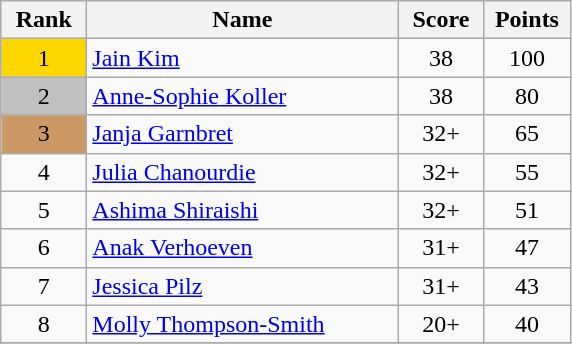<table class="wikitable">
<tr>
<th width = "50">Rank</th>
<th width = "200">Name</th>
<th width = "50">Score</th>
<th width = "50">Points</th>
</tr>
<tr>
<td align="center" style="background: gold">1</td>
<td> <a href='#'>Jain Kim</a></td>
<td align="center">38</td>
<td align="center">100</td>
</tr>
<tr>
<td align="center" style="background: silver">2</td>
<td> <a href='#'>Anne-Sophie Koller</a></td>
<td align="center">38</td>
<td align="center">80</td>
</tr>
<tr>
<td align="center" style="background: #cc9966">3</td>
<td> <a href='#'>Janja Garnbret</a></td>
<td align="center">32+</td>
<td align="center">65</td>
</tr>
<tr>
<td align="center">4</td>
<td> <a href='#'>Julia Chanourdie</a></td>
<td align="center">32+</td>
<td align="center">55</td>
</tr>
<tr>
<td align="center">5</td>
<td> <a href='#'>Ashima Shiraishi</a></td>
<td align="center">32+</td>
<td align="center">51</td>
</tr>
<tr>
<td align="center">6</td>
<td> <a href='#'>Anak Verhoeven</a></td>
<td align="center">31+</td>
<td align="center">47</td>
</tr>
<tr>
<td align="center">7</td>
<td> <a href='#'>Jessica Pilz</a></td>
<td align="center">31+</td>
<td align="center">43</td>
</tr>
<tr>
<td align="center">8</td>
<td> <a href='#'>Molly Thompson-Smith</a></td>
<td align="center">20+</td>
<td align="center">40</td>
</tr>
<tr>
</tr>
</table>
